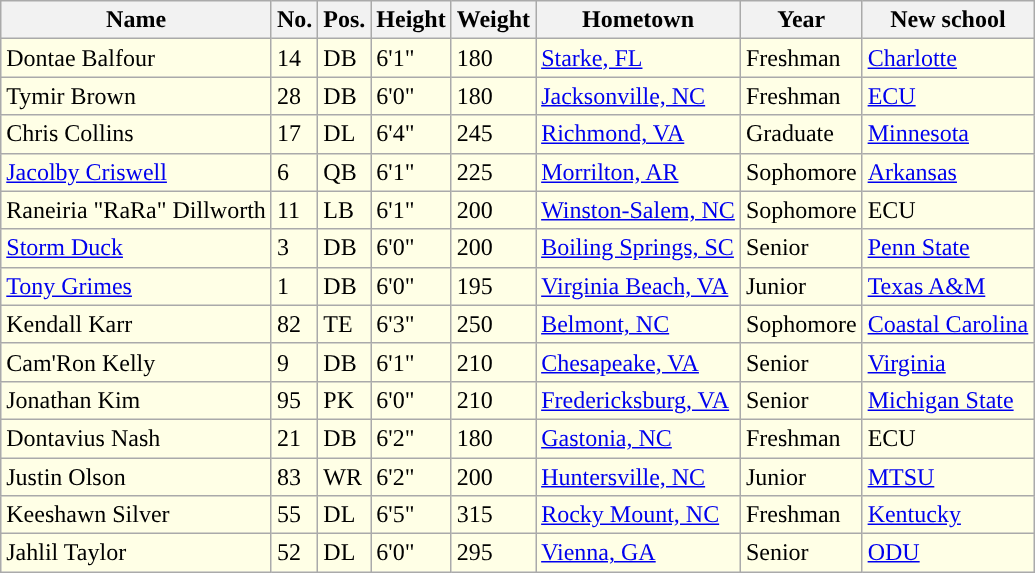<table class="wikitable sortable">
<tr>
<th>Name</th>
<th>No.</th>
<th>Pos.</th>
<th>Height</th>
<th>Weight</th>
<th>Hometown</th>
<th>Year</th>
<th class="unsortable">New school</th>
</tr>
<tr style="background:#FFFFE6;">
<td>Dontae Balfour</td>
<td>14</td>
<td>DB</td>
<td>6'1"</td>
<td>180</td>
<td><a href='#'>Starke, FL</a></td>
<td> Freshman</td>
<td><a href='#'>Charlotte</a></td>
</tr>
<tr style="background:#FFFFE6;">
<td>Tymir Brown</td>
<td>28</td>
<td>DB</td>
<td>6'0"</td>
<td>180</td>
<td><a href='#'>Jacksonville, NC</a></td>
<td> Freshman</td>
<td><a href='#'>ECU</a></td>
</tr>
<tr style="background:#FFFFE6;">
<td>Chris Collins</td>
<td>17</td>
<td>DL</td>
<td>6'4"</td>
<td>245</td>
<td><a href='#'>Richmond, VA</a></td>
<td>Graduate</td>
<td><a href='#'>Minnesota</a></td>
</tr>
<tr style="background:#FFFFE6;">
<td><a href='#'>Jacolby Criswell</a></td>
<td>6</td>
<td>QB</td>
<td>6'1"</td>
<td>225</td>
<td><a href='#'>Morrilton, AR</a></td>
<td>Sophomore</td>
<td><a href='#'>Arkansas</a></td>
</tr>
<tr style="background:#FFFFE6;">
<td>Raneiria "RaRa" Dillworth</td>
<td>11</td>
<td>LB</td>
<td>6'1"</td>
<td>200</td>
<td><a href='#'>Winston-Salem, NC</a></td>
<td>Sophomore</td>
<td>ECU</td>
</tr>
<tr style="background:#FFFFE6;">
<td><a href='#'>Storm Duck</a></td>
<td>3</td>
<td>DB</td>
<td>6'0"</td>
<td>200</td>
<td><a href='#'>Boiling Springs, SC</a></td>
<td>Senior</td>
<td><a href='#'>Penn State</a></td>
</tr>
<tr style="background:#FFFFE6;">
<td><a href='#'>Tony Grimes</a></td>
<td>1</td>
<td>DB</td>
<td>6'0"</td>
<td>195</td>
<td><a href='#'>Virginia Beach, VA</a></td>
<td>Junior</td>
<td><a href='#'>Texas A&M</a></td>
</tr>
<tr style="background:#FFFFE6;">
<td>Kendall Karr</td>
<td>82</td>
<td>TE</td>
<td>6'3"</td>
<td>250</td>
<td><a href='#'>Belmont, NC</a></td>
<td>Sophomore</td>
<td><a href='#'>Coastal Carolina</a></td>
</tr>
<tr style="background:#FFFFE6;">
<td>Cam'Ron Kelly</td>
<td>9</td>
<td>DB</td>
<td>6'1"</td>
<td>210</td>
<td><a href='#'>Chesapeake, VA</a></td>
<td>Senior</td>
<td><a href='#'>Virginia</a></td>
</tr>
<tr style="background:#FFFFE6;">
<td>Jonathan Kim</td>
<td>95</td>
<td>PK</td>
<td>6'0"</td>
<td>210</td>
<td><a href='#'>Fredericksburg, VA</a></td>
<td>Senior</td>
<td><a href='#'>Michigan State</a></td>
</tr>
<tr style="background:#FFFFE6;">
<td>Dontavius Nash</td>
<td>21</td>
<td>DB</td>
<td>6'2"</td>
<td>180</td>
<td><a href='#'>Gastonia, NC</a></td>
<td> Freshman</td>
<td>ECU</td>
</tr>
<tr style="background:#FFFFE6;">
<td>Justin Olson</td>
<td>83</td>
<td>WR</td>
<td>6'2"</td>
<td>200</td>
<td><a href='#'>Huntersville, NC</a></td>
<td>Junior</td>
<td><a href='#'>MTSU</a></td>
</tr>
<tr style="background:#FFFFE6;">
<td>Keeshawn Silver</td>
<td>55</td>
<td>DL</td>
<td>6'5"</td>
<td>315</td>
<td><a href='#'>Rocky Mount, NC</a></td>
<td> Freshman</td>
<td><a href='#'>Kentucky</a></td>
</tr>
<tr style="background:#FFFFE6;">
<td>Jahlil Taylor</td>
<td>52</td>
<td>DL</td>
<td>6'0"</td>
<td>295</td>
<td><a href='#'>Vienna, GA</a></td>
<td>Senior</td>
<td><a href='#'>ODU</a></td>
</tr>
</table>
